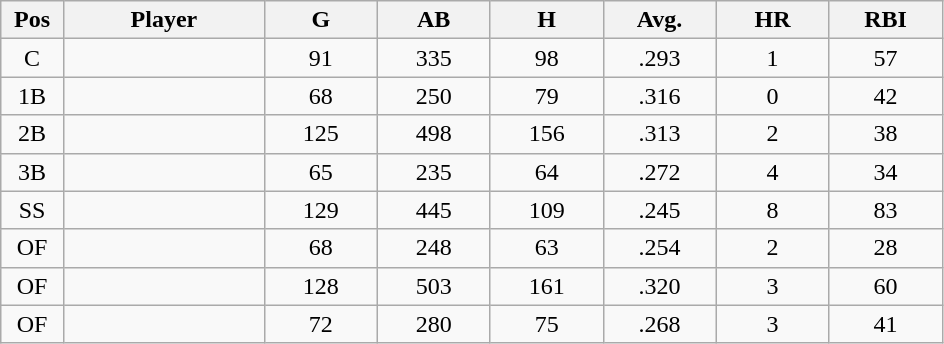<table class="wikitable sortable">
<tr>
<th bgcolor="#DDDDFF" width="5%">Pos</th>
<th bgcolor="#DDDDFF" width="16%">Player</th>
<th bgcolor="#DDDDFF" width="9%">G</th>
<th bgcolor="#DDDDFF" width="9%">AB</th>
<th bgcolor="#DDDDFF" width="9%">H</th>
<th bgcolor="#DDDDFF" width="9%">Avg.</th>
<th bgcolor="#DDDDFF" width="9%">HR</th>
<th bgcolor="#DDDDFF" width="9%">RBI</th>
</tr>
<tr align="center">
<td>C</td>
<td></td>
<td>91</td>
<td>335</td>
<td>98</td>
<td>.293</td>
<td>1</td>
<td>57</td>
</tr>
<tr align="center">
<td>1B</td>
<td></td>
<td>68</td>
<td>250</td>
<td>79</td>
<td>.316</td>
<td>0</td>
<td>42</td>
</tr>
<tr align="center">
<td>2B</td>
<td></td>
<td>125</td>
<td>498</td>
<td>156</td>
<td>.313</td>
<td>2</td>
<td>38</td>
</tr>
<tr align="center">
<td>3B</td>
<td></td>
<td>65</td>
<td>235</td>
<td>64</td>
<td>.272</td>
<td>4</td>
<td>34</td>
</tr>
<tr align="center">
<td>SS</td>
<td></td>
<td>129</td>
<td>445</td>
<td>109</td>
<td>.245</td>
<td>8</td>
<td>83</td>
</tr>
<tr align="center">
<td>OF</td>
<td></td>
<td>68</td>
<td>248</td>
<td>63</td>
<td>.254</td>
<td>2</td>
<td>28</td>
</tr>
<tr align="center">
<td>OF</td>
<td></td>
<td>128</td>
<td>503</td>
<td>161</td>
<td>.320</td>
<td>3</td>
<td>60</td>
</tr>
<tr align="center">
<td>OF</td>
<td></td>
<td>72</td>
<td>280</td>
<td>75</td>
<td>.268</td>
<td>3</td>
<td>41</td>
</tr>
</table>
